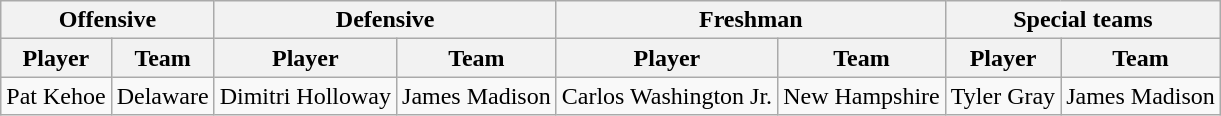<table class="wikitable" border="1">
<tr>
<th colspan="2">Offensive</th>
<th colspan="2">Defensive</th>
<th colspan="2">Freshman</th>
<th colspan="2">Special teams</th>
</tr>
<tr>
<th>Player</th>
<th>Team</th>
<th>Player</th>
<th>Team</th>
<th>Player</th>
<th>Team</th>
<th>Player</th>
<th>Team</th>
</tr>
<tr>
<td>Pat Kehoe</td>
<td>Delaware</td>
<td>Dimitri Holloway</td>
<td>James Madison</td>
<td>Carlos Washington Jr.</td>
<td>New Hampshire</td>
<td>Tyler Gray</td>
<td>James Madison</td>
</tr>
</table>
